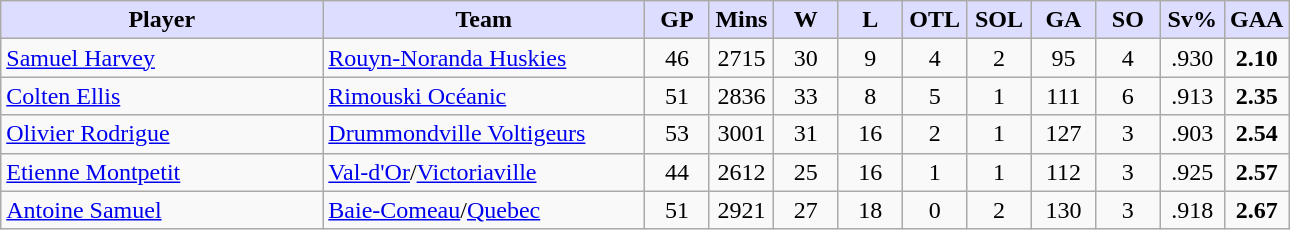<table class="wikitable" style="text-align:center">
<tr>
<th style="background:#ddf; width:25%;">Player</th>
<th style="background:#ddf; width:25%;">Team</th>
<th style="background:#ddf; width:5%;">GP</th>
<th style="background:#ddf; width:5%;">Mins</th>
<th style="background:#ddf; width:5%;">W</th>
<th style="background:#ddf; width:5%;">L</th>
<th style="background:#ddf; width:5%;">OTL</th>
<th style="background:#ddf; width:5%;">SOL</th>
<th style="background:#ddf; width:5%;">GA</th>
<th style="background:#ddf; width:5%;">SO</th>
<th style="background:#ddf; width:5%;">Sv%</th>
<th style="background:#ddf; width:5%;">GAA</th>
</tr>
<tr>
<td align=left><a href='#'>Samuel Harvey</a></td>
<td align=left><a href='#'>Rouyn-Noranda Huskies</a></td>
<td>46</td>
<td>2715</td>
<td>30</td>
<td>9</td>
<td>4</td>
<td>2</td>
<td>95</td>
<td>4</td>
<td>.930</td>
<td><strong>2.10</strong></td>
</tr>
<tr>
<td align=left><a href='#'>Colten Ellis</a></td>
<td align=left><a href='#'>Rimouski Océanic</a></td>
<td>51</td>
<td>2836</td>
<td>33</td>
<td>8</td>
<td>5</td>
<td>1</td>
<td>111</td>
<td>6</td>
<td>.913</td>
<td><strong>2.35</strong></td>
</tr>
<tr>
<td align=left><a href='#'>Olivier Rodrigue</a></td>
<td align=left><a href='#'>Drummondville Voltigeurs</a></td>
<td>53</td>
<td>3001</td>
<td>31</td>
<td>16</td>
<td>2</td>
<td>1</td>
<td>127</td>
<td>3</td>
<td>.903</td>
<td><strong>2.54</strong></td>
</tr>
<tr>
<td align=left><a href='#'>Etienne Montpetit</a></td>
<td align=left><a href='#'>Val-d'Or</a>/<a href='#'>Victoriaville</a></td>
<td>44</td>
<td>2612</td>
<td>25</td>
<td>16</td>
<td>1</td>
<td>1</td>
<td>112</td>
<td>3</td>
<td>.925</td>
<td><strong>2.57</strong></td>
</tr>
<tr>
<td align=left><a href='#'>Antoine Samuel</a></td>
<td align=left><a href='#'>Baie-Comeau</a>/<a href='#'>Quebec</a></td>
<td>51</td>
<td>2921</td>
<td>27</td>
<td>18</td>
<td>0</td>
<td>2</td>
<td>130</td>
<td>3</td>
<td>.918</td>
<td><strong>2.67</strong></td>
</tr>
</table>
